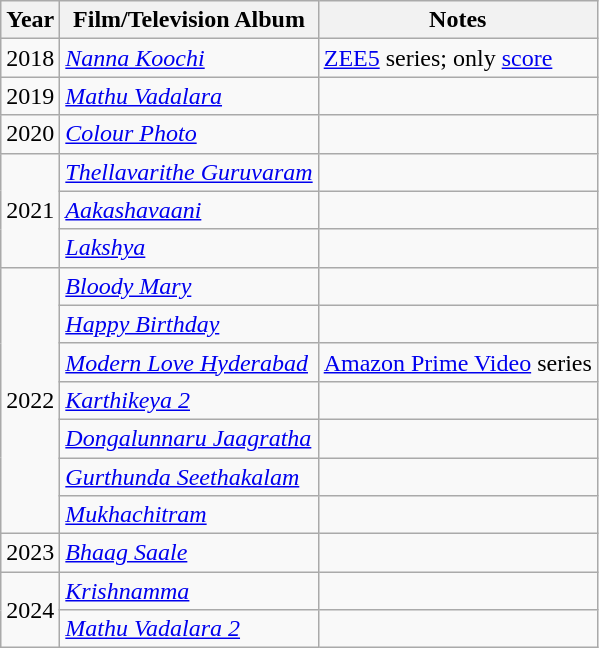<table class="wikitable">
<tr>
<th>Year</th>
<th>Film/Television Album</th>
<th>Notes</th>
</tr>
<tr>
<td>2018</td>
<td><em><a href='#'>Nanna Koochi</a></em></td>
<td><a href='#'>ZEE5</a> series; only <a href='#'>score</a></td>
</tr>
<tr>
<td>2019</td>
<td><em><a href='#'>Mathu Vadalara</a></em></td>
<td></td>
</tr>
<tr>
<td>2020</td>
<td><em><a href='#'>Colour Photo</a></em></td>
<td></td>
</tr>
<tr>
<td rowspan="3">2021</td>
<td><em><a href='#'>Thellavarithe Guruvaram</a></em></td>
<td></td>
</tr>
<tr>
<td><em><a href='#'>Aakashavaani</a></em></td>
<td></td>
</tr>
<tr>
<td><em><a href='#'>Lakshya</a></em></td>
<td></td>
</tr>
<tr>
<td rowspan="7">2022</td>
<td><a href='#'><em>Bloody Mary</em></a></td>
<td></td>
</tr>
<tr>
<td><a href='#'><em>Happy Birthday</em></a></td>
<td></td>
</tr>
<tr>
<td><em><a href='#'>Modern Love Hyderabad</a></em></td>
<td><a href='#'>Amazon Prime Video</a> series</td>
</tr>
<tr>
<td><em><a href='#'>Karthikeya 2</a></em></td>
<td></td>
</tr>
<tr>
<td><em><a href='#'>Dongalunnaru Jaagratha</a></em></td>
<td></td>
</tr>
<tr>
<td><em><a href='#'>Gurthunda Seethakalam</a></em></td>
<td></td>
</tr>
<tr>
<td><em><a href='#'>Mukhachitram</a></em></td>
<td></td>
</tr>
<tr>
<td>2023</td>
<td><em><a href='#'>Bhaag Saale</a></em></td>
<td></td>
</tr>
<tr>
<td rowspan="2">2024</td>
<td><em><a href='#'>Krishnamma</a></em></td>
<td></td>
</tr>
<tr>
<td><em><a href='#'>Mathu Vadalara 2</a></em></td>
<td></td>
</tr>
</table>
